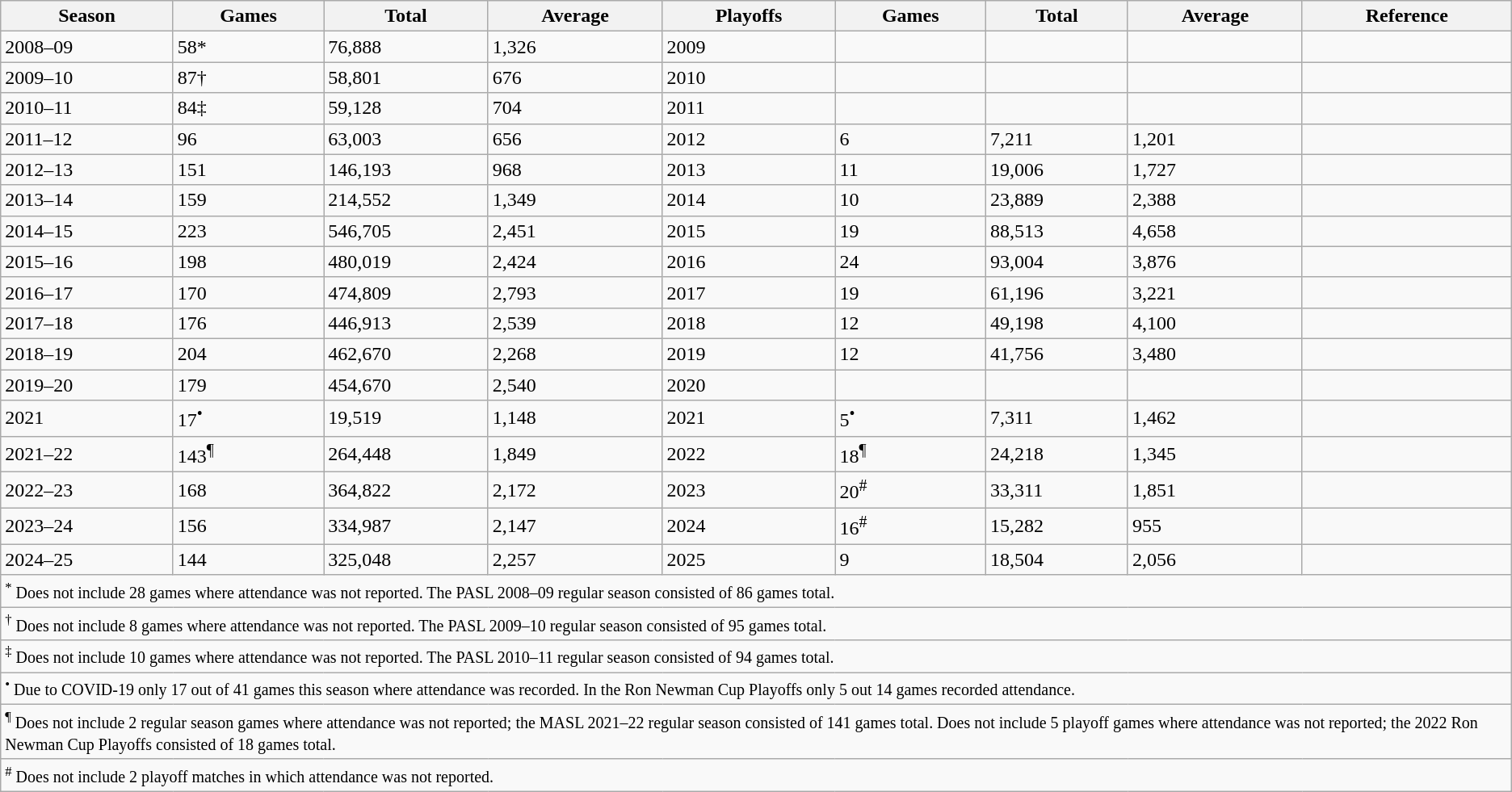<table class="wikitable sortable">
<tr>
<th scope="col">Season</th>
<th scope="col">Games</th>
<th scope="col">Total</th>
<th scope="col">Average</th>
<th scope="col">Playoffs</th>
<th scope="col">Games</th>
<th scope="col">Total</th>
<th scope="col">Average</th>
<th scope="col">Reference</th>
</tr>
<tr>
<td scope="row">2008–09</td>
<td>58*</td>
<td>76,888</td>
<td>1,326</td>
<td>2009</td>
<td></td>
<td></td>
<td></td>
<td></td>
</tr>
<tr>
<td scope="row">2009–10</td>
<td>87†</td>
<td>58,801</td>
<td>676</td>
<td>2010</td>
<td></td>
<td></td>
<td></td>
<td></td>
</tr>
<tr>
<td scope="row">2010–11</td>
<td>84‡</td>
<td>59,128</td>
<td>704</td>
<td>2011</td>
<td></td>
<td></td>
<td></td>
<td></td>
</tr>
<tr>
<td scope="row">2011–12</td>
<td>96</td>
<td>63,003</td>
<td>656</td>
<td>2012</td>
<td>6</td>
<td>7,211</td>
<td>1,201</td>
<td></td>
</tr>
<tr>
<td scope="row">2012–13</td>
<td>151</td>
<td>146,193</td>
<td>968</td>
<td>2013</td>
<td>11</td>
<td>19,006</td>
<td>1,727</td>
<td></td>
</tr>
<tr>
<td scope="row">2013–14</td>
<td>159</td>
<td>214,552</td>
<td>1,349</td>
<td>2014</td>
<td>10</td>
<td>23,889</td>
<td>2,388</td>
<td></td>
</tr>
<tr>
<td scope="row">2014–15</td>
<td>223</td>
<td>546,705</td>
<td>2,451</td>
<td>2015</td>
<td>19</td>
<td>88,513</td>
<td>4,658</td>
<td></td>
</tr>
<tr>
<td scope="row">2015–16</td>
<td>198</td>
<td>480,019</td>
<td>2,424</td>
<td>2016</td>
<td>24</td>
<td>93,004</td>
<td>3,876</td>
<td></td>
</tr>
<tr>
<td scope="row">2016–17</td>
<td>170</td>
<td>474,809</td>
<td>2,793</td>
<td>2017</td>
<td>19</td>
<td>61,196</td>
<td>3,221</td>
<td></td>
</tr>
<tr>
<td scope="row">2017–18</td>
<td>176</td>
<td>446,913</td>
<td>2,539</td>
<td>2018</td>
<td>12</td>
<td>49,198</td>
<td>4,100</td>
<td></td>
</tr>
<tr>
<td scope="row">2018–19</td>
<td>204</td>
<td>462,670</td>
<td>2,268</td>
<td>2019</td>
<td>12</td>
<td>41,756</td>
<td>3,480</td>
<td></td>
</tr>
<tr>
<td scope="row">2019–20</td>
<td>179</td>
<td>454,670</td>
<td>2,540</td>
<td>2020</td>
<td></td>
<td></td>
<td></td>
<td></td>
</tr>
<tr>
<td scope="row">2021</td>
<td>17<sup>•</sup></td>
<td>19,519</td>
<td>1,148</td>
<td>2021</td>
<td>5<sup>•</sup></td>
<td>7,311</td>
<td>1,462</td>
<td></td>
</tr>
<tr>
<td scope="row">2021–22</td>
<td>143<sup>¶</sup></td>
<td>264,448</td>
<td>1,849</td>
<td>2022</td>
<td>18<sup>¶</sup></td>
<td>24,218</td>
<td>1,345</td>
<td></td>
</tr>
<tr>
<td scope="row">2022–23</td>
<td>168</td>
<td>364,822</td>
<td>2,172</td>
<td>2023</td>
<td>20<sup>#</sup></td>
<td>33,311</td>
<td>1,851</td>
<td></td>
</tr>
<tr>
<td scope="row">2023–24</td>
<td>156</td>
<td>334,987</td>
<td>2,147</td>
<td>2024</td>
<td>16<sup>#</sup></td>
<td>15,282</td>
<td>955</td>
<td></td>
</tr>
<tr>
<td scope="row">2024–25</td>
<td>144</td>
<td>325,048</td>
<td>2,257</td>
<td>2025</td>
<td>9</td>
<td>18,504</td>
<td>2,056</td>
<td></td>
</tr>
<tr>
<td colspan=9><small><sup>*</sup> Does not include 28 games where attendance was not reported. The PASL 2008–09 regular season consisted of 86 games total.</small><br></td>
</tr>
<tr>
<td colspan=9><small><sup>†</sup> Does not include 8 games where attendance was not reported. The PASL 2009–10 regular season consisted of 95 games total.</small><br></td>
</tr>
<tr>
<td colspan=9><small><sup>‡</sup> Does not include 10 games where attendance was not reported. The PASL 2010–11 regular season consisted of 94 games total.</small><br></td>
</tr>
<tr>
<td colspan=9><small><sup>•</sup> Due to COVID-19 only 17 out of 41 games this season where attendance was recorded. In the Ron Newman Cup Playoffs only 5 out 14 games recorded attendance.</small><br></td>
</tr>
<tr>
<td colspan=9><small><sup>¶</sup> Does not include 2 regular season games where attendance was not reported; the MASL 2021–22 regular season consisted of 141 games total. Does not include 5 playoff games where attendance was not reported; the 2022 Ron Newman Cup Playoffs consisted of 18 games total.</small><br></td>
</tr>
<tr>
<td colspan=9><small><sup>#</sup> Does not include 2 playoff matches in which attendance was not reported.</small></td>
</tr>
</table>
